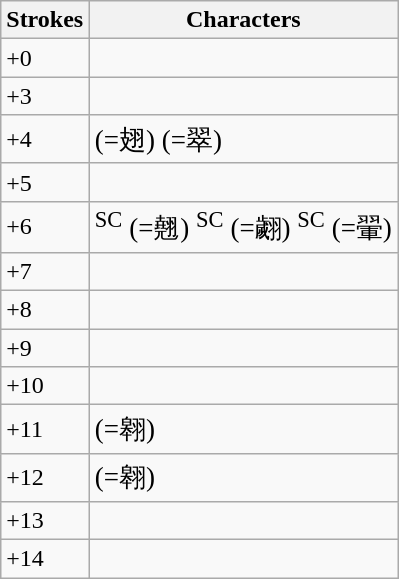<table class="wikitable">
<tr>
<th>Strokes</th>
<th>Characters</th>
</tr>
<tr>
<td>+0</td>
<td style="font-size: large;"></td>
</tr>
<tr>
<td>+3</td>
<td style="font-size: large;"> </td>
</tr>
<tr>
<td>+4</td>
<td style="font-size: large;">     (=翅)   (=翠)</td>
</tr>
<tr>
<td>+5</td>
<td style="font-size: large;">           </td>
</tr>
<tr>
<td>+6</td>
<td style="font-size: large;">     <sup>SC</sup> (=翹) <sup>SC</sup> (=翽) <sup>SC</sup> (=翬)</td>
</tr>
<tr>
<td>+7</td>
<td style="font-size: large;">  </td>
</tr>
<tr>
<td>+8</td>
<td style="font-size: large;">      </td>
</tr>
<tr>
<td>+9</td>
<td style="font-size: large;">        </td>
</tr>
<tr>
<td>+10</td>
<td style="font-size: large;">   </td>
</tr>
<tr>
<td>+11</td>
<td style="font-size: large;">     (=翱) </td>
</tr>
<tr>
<td>+12</td>
<td style="font-size: large;">    (=翱) </td>
</tr>
<tr>
<td>+13</td>
<td style="font-size: large;"> </td>
</tr>
<tr>
<td>+14</td>
<td style="font-size: large;"> </td>
</tr>
</table>
